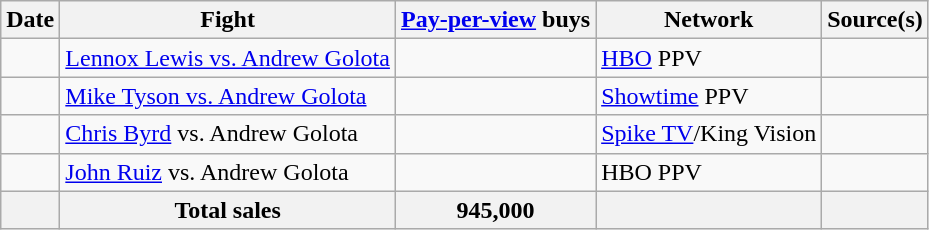<table class="wikitable">
<tr>
<th>Date</th>
<th>Fight</th>
<th><a href='#'>Pay-per-view</a> buys</th>
<th>Network</th>
<th>Source(s)</th>
</tr>
<tr>
<td></td>
<td><a href='#'>Lennox Lewis vs. Andrew Golota</a></td>
<td></td>
<td><a href='#'>HBO</a> PPV</td>
<td></td>
</tr>
<tr>
<td></td>
<td><a href='#'>Mike Tyson vs. Andrew Golota</a></td>
<td></td>
<td><a href='#'>Showtime</a> PPV</td>
<td></td>
</tr>
<tr>
<td align=center></td>
<td><a href='#'>Chris Byrd</a> vs. Andrew Golota</td>
<td></td>
<td><a href='#'>Spike TV</a>/King Vision</td>
<td></td>
</tr>
<tr>
<td align=center></td>
<td><a href='#'>John Ruiz</a> vs. Andrew Golota</td>
<td></td>
<td>HBO PPV</td>
<td></td>
</tr>
<tr>
<th></th>
<th>Total sales</th>
<th>945,000</th>
<th></th>
<th></th>
</tr>
</table>
